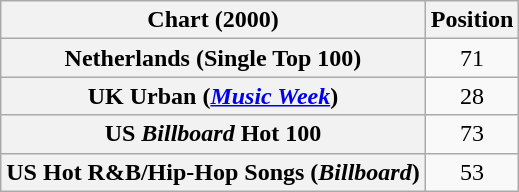<table class="wikitable sortable plainrowheaders" style="text-align:center;">
<tr>
<th scope="col">Chart (2000)</th>
<th scope="col">Position</th>
</tr>
<tr>
<th scope="row">Netherlands (Single Top 100)</th>
<td>71</td>
</tr>
<tr>
<th scope="row">UK Urban (<em><a href='#'>Music Week</a></em>)</th>
<td>28</td>
</tr>
<tr>
<th scope="row">US <em>Billboard</em> Hot 100</th>
<td>73</td>
</tr>
<tr>
<th scope="row">US Hot R&B/Hip-Hop Songs (<em>Billboard</em>)</th>
<td>53</td>
</tr>
</table>
